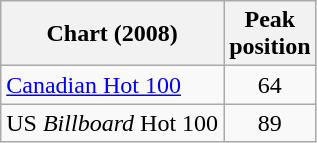<table class="wikitable sortable">
<tr>
<th>Chart (2008)</th>
<th>Peak<br>position</th>
</tr>
<tr>
<td><a href='#'>Canadian Hot 100</a></td>
<td style="text-align:center;">64</td>
</tr>
<tr>
<td>US <em>Billboard</em> Hot 100</td>
<td style="text-align:center;">89</td>
</tr>
</table>
